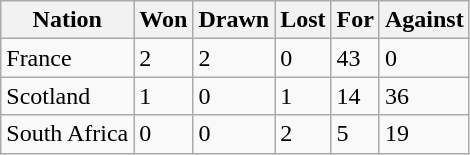<table class="wikitable">
<tr>
<th>Nation</th>
<th>Won</th>
<th>Drawn</th>
<th>Lost</th>
<th>For</th>
<th>Against</th>
</tr>
<tr>
<td>France</td>
<td>2</td>
<td>2</td>
<td>0</td>
<td>43</td>
<td>0</td>
</tr>
<tr>
<td>Scotland</td>
<td>1</td>
<td>0</td>
<td>1</td>
<td>14</td>
<td>36</td>
</tr>
<tr>
<td>South Africa</td>
<td>0</td>
<td>0</td>
<td>2</td>
<td>5</td>
<td>19</td>
</tr>
</table>
